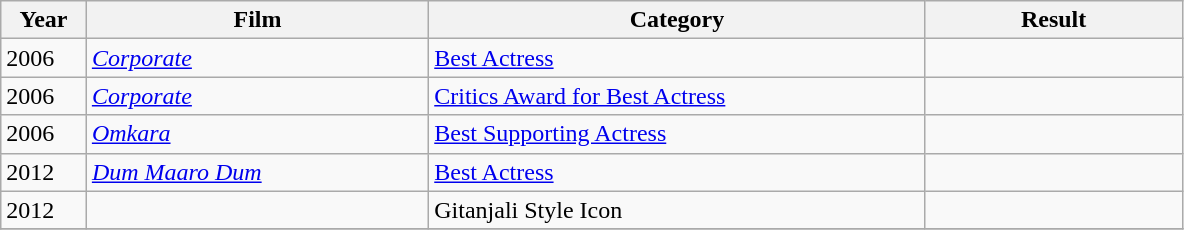<table class="wikitable sortable plainrowheaders">
<tr>
<th width=5%>Year</th>
<th width=20%>Film</th>
<th width=29%>Category</th>
<th width=15%>Result</th>
</tr>
<tr>
<td>2006</td>
<td><em><a href='#'>Corporate</a></em></td>
<td><a href='#'>Best  Actress</a></td>
<td></td>
</tr>
<tr>
<td>2006</td>
<td><em><a href='#'>Corporate</a></em></td>
<td><a href='#'>Critics Award for Best Actress</a></td>
<td></td>
</tr>
<tr>
<td>2006</td>
<td><em><a href='#'>Omkara</a></em></td>
<td><a href='#'>Best Supporting Actress</a></td>
<td></td>
</tr>
<tr>
<td>2012</td>
<td><em><a href='#'>Dum Maaro Dum</a></em></td>
<td><a href='#'>Best Actress</a></td>
<td></td>
</tr>
<tr>
<td>2012</td>
<td></td>
<td>Gitanjali Style Icon</td>
<td></td>
</tr>
<tr>
</tr>
</table>
